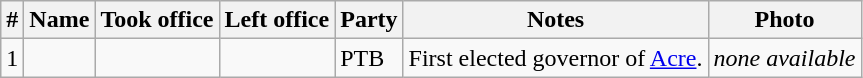<table class="wikitable sortable">
<tr>
<th>#</th>
<th>Name</th>
<th>Took office</th>
<th>Left office</th>
<th>Party</th>
<th class="unsortable">Notes</th>
<th class="unsortable">Photo</th>
</tr>
<tr>
<td>1</td>
<td></td>
<td> </td>
<td> </td>
<td>PTB </td>
<td>First elected governor of <a href='#'>Acre</a>.</td>
<td><em>none available</em></td>
</tr>
</table>
